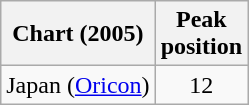<table class="wikitable sortable plainrowheaders">
<tr>
<th scope="col">Chart (2005)</th>
<th scope="col">Peak<br>position</th>
</tr>
<tr>
<td>Japan (<a href='#'>Oricon</a>)</td>
<td style="text-align:center;">12</td>
</tr>
</table>
